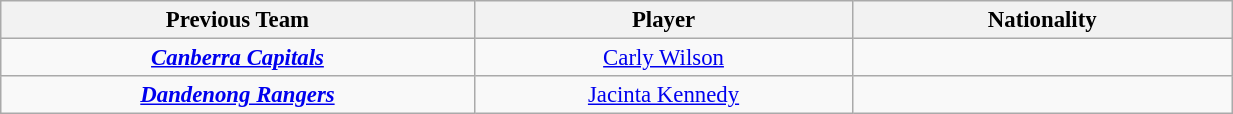<table class="wikitable sortable" style="width: 65%;text-align:center;font-size:95%">
<tr>
<th width=25%>Previous Team</th>
<th width=20%>Player</th>
<th width=20%>Nationality</th>
</tr>
<tr>
<td><strong><em><a href='#'>Canberra Capitals</a></em></strong></td>
<td><a href='#'>Carly Wilson</a></td>
<td></td>
</tr>
<tr>
<td><strong><em><a href='#'>Dandenong Rangers</a></em></strong></td>
<td><a href='#'>Jacinta Kennedy</a></td>
<td></td>
</tr>
</table>
